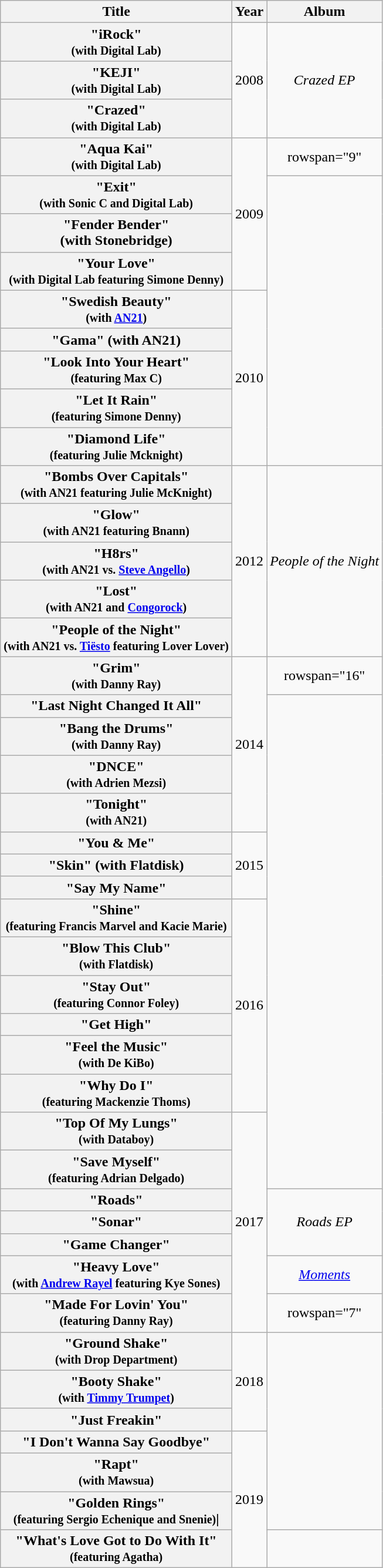<table class="wikitable plainrowheaders" style="text-align:center;">
<tr>
<th>Title</th>
<th>Year</th>
<th>Album</th>
</tr>
<tr>
<th scope="row">"iRock"<br><small>(with Digital Lab)<br></small></th>
<td rowspan="3">2008</td>
<td rowspan="3"><em>Crazed EP</em></td>
</tr>
<tr>
<th scope="row">"KEJI"<br><small>(with Digital Lab)<br></small></th>
</tr>
<tr>
<th scope="row">"Crazed"<br><small>(with Digital Lab)<br></small></th>
</tr>
<tr>
<th scope="row">"Aqua Kai"<br><small>(with Digital Lab)<br></small></th>
<td rowspan="4">2009</td>
<td>rowspan="9" </td>
</tr>
<tr>
<th scope="row">"Exit"<br><small>(with Sonic C and Digital Lab)<br></small></th>
</tr>
<tr>
<th scope="row">"Fender Bender"<br>(with Stonebridge)<br></th>
</tr>
<tr>
<th scope="row">"Your Love"<br><small>(with Digital Lab featuring Simone Denny)<br></small></th>
</tr>
<tr>
<th scope="row">"Swedish Beauty"<br><small>(with <a href='#'>AN21</a>)<br></small></th>
<td rowspan="5">2010</td>
</tr>
<tr>
<th scope="row">"Gama" (with AN21)</th>
</tr>
<tr>
<th scope="row">"Look Into Your Heart"<br><small>(featuring Max C)<br></small></th>
</tr>
<tr>
<th scope="row">"Let It Rain"<br><small>(featuring Simone Denny)<br></small></th>
</tr>
<tr>
<th scope="row">"Diamond Life"<br><small>(featuring Julie Mcknight)<br></small></th>
</tr>
<tr>
<th scope="row">"Bombs Over Capitals"<br><small>(with AN21 featuring Julie McKnight)<br></small></th>
<td rowspan="5">2012</td>
<td rowspan="5"><em>People of the Night</em></td>
</tr>
<tr>
<th scope="row">"Glow"<br><small>(with AN21 featuring Bnann)<br></small></th>
</tr>
<tr>
<th scope="row">"H8rs"<br><small>(with AN21 vs. <a href='#'>Steve Angello</a>)<br></small></th>
</tr>
<tr>
<th scope="row">"Lost"<br><small>(with AN21 and <a href='#'>Congorock</a>)<br></small></th>
</tr>
<tr>
<th scope="row">"People of the Night"<br><small>(with AN21 vs. <a href='#'>Tiësto</a> featuring Lover Lover)<br></small></th>
</tr>
<tr>
<th scope="row">"Grim"<br><small>(with Danny Ray)<br></small></th>
<td rowspan="5">2014</td>
<td>rowspan="16" </td>
</tr>
<tr>
<th scope="row">"Last Night Changed It All"</th>
</tr>
<tr>
<th scope="row">"Bang the Drums"<br><small>(with Danny Ray)<br></small></th>
</tr>
<tr>
<th scope="row">"DNCE"<br><small>(with Adrien Mezsi)<br></small></th>
</tr>
<tr>
<th scope="row">"Tonight"<br><small>(with AN21)<br></small></th>
</tr>
<tr>
<th scope="row">"You & Me"</th>
<td rowspan="3">2015</td>
</tr>
<tr>
<th scope="row">"Skin" (with Flatdisk)</th>
</tr>
<tr>
<th scope="row">"Say My Name"</th>
</tr>
<tr>
<th scope="row">"Shine"<br><small>(featuring Francis Marvel and Kacie Marie)<br></small></th>
<td rowspan="6">2016</td>
</tr>
<tr>
<th scope="row">"Blow This Club"<br><small>(with Flatdisk)<br></small></th>
</tr>
<tr>
<th scope="row">"Stay Out"<br><small>(featuring Connor Foley)<br></small></th>
</tr>
<tr>
<th scope="row">"Get High"</th>
</tr>
<tr>
<th scope="row">"Feel the Music"<br><small>(with De KiBo)<br></small></th>
</tr>
<tr>
<th scope="row">"Why Do I"<br><small>(featuring Mackenzie Thoms)</small><br></th>
</tr>
<tr>
<th scope="row">"Top Of My Lungs"<br><small>(with Databoy)</small><br></th>
<td rowspan="7">2017</td>
</tr>
<tr>
<th scope="row">"Save Myself"<br><small>(featuring Adrian Delgado)</small><br></th>
</tr>
<tr>
<th scope="row">"Roads"</th>
<td rowspan="3"><em>Roads EP</em></td>
</tr>
<tr>
<th scope="row">"Sonar"</th>
</tr>
<tr>
<th scope="row">"Game Changer"</th>
</tr>
<tr>
<th scope="row">"Heavy Love"<br><small>(with <a href='#'>Andrew Rayel</a> featuring Kye Sones)</small><br></th>
<td><em><a href='#'>Moments</a></em></td>
</tr>
<tr>
<th scope="row">"Made For Lovin' You"<br><small>(featuring Danny Ray)</small><br></th>
<td>rowspan="7" </td>
</tr>
<tr>
<th scope="row">"Ground Shake" <br><small>(with Drop Department)</small><br></th>
<td rowspan="3">2018</td>
</tr>
<tr>
<th scope="row">"Booty Shake" <br><small>(with <a href='#'>Timmy Trumpet</a>)</small></th>
</tr>
<tr>
<th scope="row">"Just Freakin"</th>
</tr>
<tr>
<th scope="row">"I Don't Wanna Say Goodbye"</th>
<td rowspan="4">2019</td>
</tr>
<tr>
<th scope="row">"Rapt" <br><small>(with Mawsua)</small></th>
</tr>
<tr>
<th scope="row">"Golden Rings" <br><small>(featuring Sergio Echenique and Snenie)</small>|</th>
</tr>
<tr>
<th scope="row">"What's Love Got to Do With It" <br><small>(featuring Agatha)</small></th>
<td></td>
</tr>
</table>
